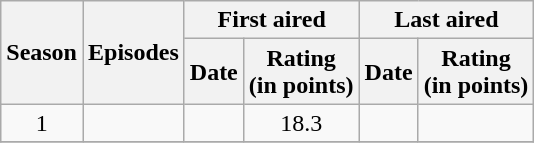<table class="wikitable" style="text-align: center">
<tr>
<th scope="col" rowspan="2">Season</th>
<th scope="col" rowspan="2" colspan="1">Episodes</th>
<th scope="col" colspan="2">First aired</th>
<th scope="col" colspan="2">Last aired</th>
</tr>
<tr>
<th scope="col">Date</th>
<th scope="col">Rating<br>(in points)</th>
<th scope="col">Date</th>
<th scope="col">Rating<br>(in points)</th>
</tr>
<tr>
<td>1</td>
<td></td>
<td></td>
<td>18.3</td>
<td></td>
<td></td>
</tr>
<tr>
</tr>
</table>
